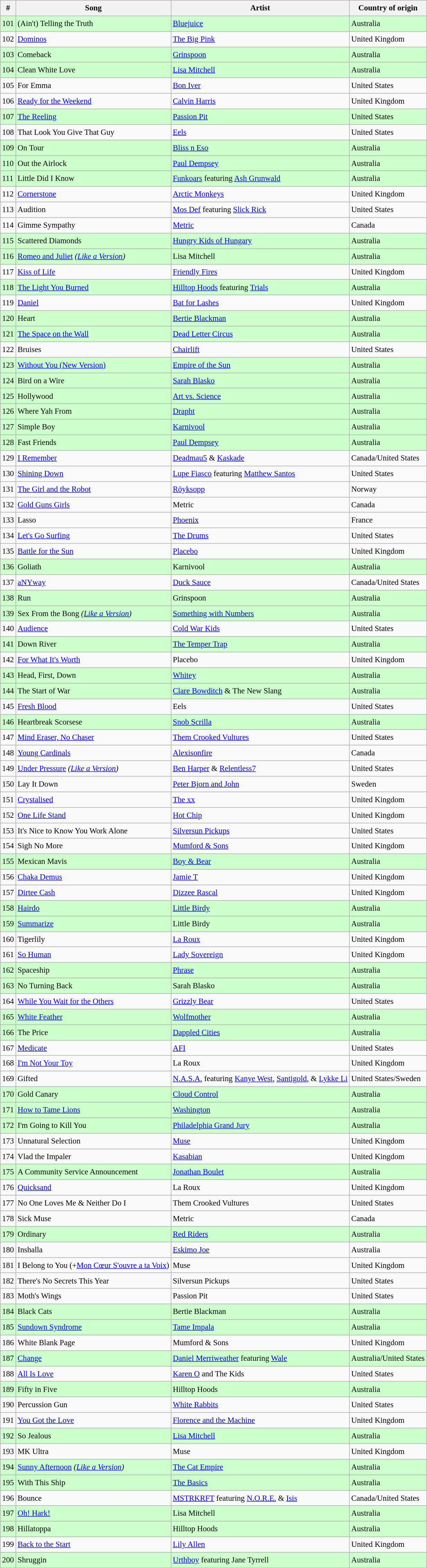<table class="wikitable sortable mw-collapsible mw-collapsed" style="font-size:0.95em;line-height:1.5em;">
<tr>
<th>#</th>
<th>Song</th>
<th>Artist</th>
<th>Country of origin</th>
</tr>
<tr style="background:#ccffcc">
<td>101</td>
<td>(Ain't) Telling the Truth</td>
<td><a href='#'>Bluejuice</a></td>
<td>Australia</td>
</tr>
<tr>
<td>102</td>
<td><a href='#'>Dominos</a></td>
<td><a href='#'>The Big Pink</a></td>
<td>United Kingdom</td>
</tr>
<tr style="background:#ccffcc">
<td>103</td>
<td>Comeback</td>
<td><a href='#'>Grinspoon</a></td>
<td>Australia</td>
</tr>
<tr style="background:#ccffcc">
<td>104</td>
<td>Clean White Love</td>
<td><a href='#'>Lisa Mitchell</a></td>
<td>Australia</td>
</tr>
<tr>
<td>105</td>
<td>For Emma</td>
<td><a href='#'>Bon Iver</a></td>
<td>United States</td>
</tr>
<tr>
<td>106</td>
<td><a href='#'>Ready for the Weekend</a></td>
<td><a href='#'>Calvin Harris</a></td>
<td>United Kingdom</td>
</tr>
<tr style="background:#ccffcc">
<td>107</td>
<td><a href='#'>The Reeling</a></td>
<td><a href='#'>Passion Pit</a></td>
<td>United States</td>
</tr>
<tr>
<td>108</td>
<td>That Look You Give That Guy</td>
<td><a href='#'>Eels</a></td>
<td>United States</td>
</tr>
<tr style="background:#ccffcc">
<td>109</td>
<td>On Tour</td>
<td><a href='#'>Bliss n Eso</a></td>
<td>Australia</td>
</tr>
<tr style="background:#ccffcc">
<td>110</td>
<td>Out the Airlock</td>
<td><a href='#'>Paul Dempsey</a></td>
<td>Australia</td>
</tr>
<tr style="background:#ccffcc">
<td>111</td>
<td>Little Did I Know</td>
<td><a href='#'>Funkoars</a> featuring <a href='#'>Ash Grunwald</a></td>
<td>Australia</td>
</tr>
<tr>
<td>112</td>
<td><a href='#'>Cornerstone</a></td>
<td><a href='#'>Arctic Monkeys</a></td>
<td>United Kingdom</td>
</tr>
<tr>
<td>113</td>
<td>Audition</td>
<td><a href='#'>Mos Def</a> featuring <a href='#'>Slick Rick</a></td>
<td>United States</td>
</tr>
<tr>
<td>114</td>
<td>Gimme Sympathy</td>
<td><a href='#'>Metric</a></td>
<td>Canada</td>
</tr>
<tr style="background:#ccffcc">
<td>115</td>
<td>Scattered Diamonds</td>
<td><a href='#'>Hungry Kids of Hungary</a></td>
<td>Australia</td>
</tr>
<tr style="background:#ccffcc">
<td>116</td>
<td><a href='#'>Romeo and Juliet</a> <em>(<a href='#'>Like a Version</a>)</em></td>
<td>Lisa Mitchell</td>
<td>Australia</td>
</tr>
<tr>
<td>117</td>
<td><a href='#'>Kiss of Life</a></td>
<td><a href='#'>Friendly Fires</a></td>
<td>United Kingdom</td>
</tr>
<tr style="background:#ccffcc">
<td>118</td>
<td><a href='#'>The Light You Burned</a></td>
<td><a href='#'>Hilltop Hoods</a> featuring <a href='#'>Trials</a></td>
<td>Australia</td>
</tr>
<tr>
<td>119</td>
<td><a href='#'>Daniel</a></td>
<td><a href='#'>Bat for Lashes</a></td>
<td>United Kingdom</td>
</tr>
<tr style="background:#ccffcc">
<td>120</td>
<td>Heart</td>
<td><a href='#'>Bertie Blackman</a></td>
<td>Australia</td>
</tr>
<tr style="background:#ccffcc">
<td>121</td>
<td><a href='#'>The Space on the Wall</a></td>
<td><a href='#'>Dead Letter Circus</a></td>
<td>Australia</td>
</tr>
<tr>
<td>122</td>
<td>Bruises</td>
<td><a href='#'>Chairlift</a></td>
<td>United States</td>
</tr>
<tr style="background:#ccffcc">
<td>123</td>
<td><a href='#'>Without You (New Version)</a></td>
<td><a href='#'>Empire of the Sun</a></td>
<td>Australia</td>
</tr>
<tr style="background:#ccffcc">
<td>124</td>
<td>Bird on a Wire</td>
<td><a href='#'>Sarah Blasko</a></td>
<td>Australia</td>
</tr>
<tr style="background:#ccffcc">
<td>125</td>
<td>Hollywood</td>
<td><a href='#'>Art vs. Science</a></td>
<td>Australia</td>
</tr>
<tr style="background:#ccffcc">
<td>126</td>
<td>Where Yah From</td>
<td><a href='#'>Drapht</a></td>
<td>Australia</td>
</tr>
<tr style="background:#ccffcc">
<td>127</td>
<td>Simple Boy</td>
<td><a href='#'>Karnivool</a></td>
<td>Australia</td>
</tr>
<tr style="background:#ccffcc">
<td>128</td>
<td>Fast Friends</td>
<td><a href='#'>Paul Dempsey</a></td>
<td>Australia</td>
</tr>
<tr>
<td>129</td>
<td><a href='#'>I Remember</a></td>
<td><a href='#'>Deadmau5</a> & <a href='#'>Kaskade</a></td>
<td>Canada/United States</td>
</tr>
<tr>
<td>130</td>
<td><a href='#'>Shining Down</a></td>
<td><a href='#'>Lupe Fiasco</a> featuring <a href='#'>Matthew Santos</a></td>
<td>United States</td>
</tr>
<tr>
<td>131</td>
<td><a href='#'>The Girl and the Robot</a></td>
<td><a href='#'>Röyksopp</a></td>
<td>Norway</td>
</tr>
<tr>
<td>132</td>
<td><a href='#'>Gold Guns Girls</a></td>
<td>Metric</td>
<td>Canada</td>
</tr>
<tr>
<td>133</td>
<td>Lasso</td>
<td><a href='#'>Phoenix</a></td>
<td>France</td>
</tr>
<tr>
<td>134</td>
<td><a href='#'>Let's Go Surfing</a></td>
<td><a href='#'>The Drums</a></td>
<td>United States</td>
</tr>
<tr>
<td>135</td>
<td><a href='#'>Battle for the Sun</a></td>
<td><a href='#'>Placebo</a></td>
<td>United Kingdom</td>
</tr>
<tr style="background:#ccffcc">
<td>136</td>
<td>Goliath</td>
<td>Karnivool</td>
<td>Australia</td>
</tr>
<tr>
<td>137</td>
<td><a href='#'>aNYway</a></td>
<td><a href='#'>Duck Sauce</a></td>
<td>Canada/United States</td>
</tr>
<tr style="background:#ccffcc">
<td>138</td>
<td>Run</td>
<td>Grinspoon</td>
<td>Australia</td>
</tr>
<tr style="background:#ccffcc">
<td>139</td>
<td>Sex From the Bong <em>(<a href='#'>Like a Version</a>)</em></td>
<td><a href='#'>Something with Numbers</a></td>
<td>Australia</td>
</tr>
<tr>
<td>140</td>
<td><a href='#'>Audience</a></td>
<td><a href='#'>Cold War Kids</a></td>
<td>United States</td>
</tr>
<tr style="background:#ccffcc">
<td>141</td>
<td>Down River</td>
<td><a href='#'>The Temper Trap</a></td>
<td>Australia</td>
</tr>
<tr>
<td>142</td>
<td><a href='#'>For What It's Worth</a></td>
<td>Placebo</td>
<td>United Kingdom</td>
</tr>
<tr style="background:#ccffcc">
<td>143</td>
<td>Head, First, Down</td>
<td><a href='#'>Whitey</a></td>
<td>Australia</td>
</tr>
<tr style="background:#ccffcc">
<td>144</td>
<td>The Start of War</td>
<td><a href='#'>Clare Bowditch</a> & The New Slang</td>
<td>Australia</td>
</tr>
<tr>
<td>145</td>
<td><a href='#'>Fresh Blood</a></td>
<td>Eels</td>
<td>United States</td>
</tr>
<tr style="background:#ccffcc">
<td>146</td>
<td>Heartbreak Scorsese</td>
<td><a href='#'>Snob Scrilla</a></td>
<td>Australia</td>
</tr>
<tr s>
<td>147</td>
<td><a href='#'>Mind Eraser, No Chaser</a></td>
<td><a href='#'>Them Crooked Vultures</a></td>
<td>United States</td>
</tr>
<tr>
<td>148</td>
<td><a href='#'>Young Cardinals</a></td>
<td><a href='#'>Alexisonfire</a></td>
<td>Canada</td>
</tr>
<tr>
<td>149</td>
<td><a href='#'>Under Pressure</a> <em>(<a href='#'>Like a Version</a>)</em></td>
<td><a href='#'>Ben Harper</a> & <a href='#'>Relentless7</a></td>
<td>United States</td>
</tr>
<tr>
<td>150</td>
<td>Lay It Down</td>
<td><a href='#'>Peter Bjorn and John</a></td>
<td>Sweden</td>
</tr>
<tr>
<td>151</td>
<td><a href='#'>Crystalised</a></td>
<td><a href='#'>The xx</a></td>
<td>United Kingdom</td>
</tr>
<tr>
<td>152</td>
<td><a href='#'>One Life Stand</a></td>
<td><a href='#'>Hot Chip</a></td>
<td>United Kingdom</td>
</tr>
<tr>
<td>153</td>
<td>It's Nice to Know You Work Alone</td>
<td><a href='#'>Silversun Pickups</a></td>
<td>United States</td>
</tr>
<tr>
<td>154</td>
<td>Sigh No More</td>
<td><a href='#'>Mumford & Sons</a></td>
<td>United Kingdom</td>
</tr>
<tr style="background:#ccffcc">
<td>155</td>
<td>Mexican Mavis</td>
<td><a href='#'>Boy & Bear</a></td>
<td>Australia</td>
</tr>
<tr>
<td>156</td>
<td><a href='#'>Chaka Demus</a></td>
<td><a href='#'>Jamie T</a></td>
<td>United Kingdom</td>
</tr>
<tr>
<td>157</td>
<td><a href='#'>Dirtee Cash</a></td>
<td><a href='#'>Dizzee Rascal</a></td>
<td>United Kingdom</td>
</tr>
<tr style="background:#ccffcc">
<td>158</td>
<td><a href='#'>Hairdo</a></td>
<td><a href='#'>Little Birdy</a></td>
<td>Australia</td>
</tr>
<tr style="background:#ccffcc">
<td>159</td>
<td><a href='#'>Summarize</a></td>
<td>Little Birdy</td>
<td>Australia</td>
</tr>
<tr>
<td>160</td>
<td>Tigerlily</td>
<td><a href='#'>La Roux</a></td>
<td>United Kingdom</td>
</tr>
<tr>
<td>161</td>
<td><a href='#'>So Human</a></td>
<td><a href='#'>Lady Sovereign</a></td>
<td>United Kingdom</td>
</tr>
<tr style="background:#ccffcc">
<td>162</td>
<td>Spaceship</td>
<td><a href='#'>Phrase</a></td>
<td>Australia</td>
</tr>
<tr style="background:#ccffcc">
<td>163</td>
<td>No Turning Back</td>
<td>Sarah Blasko</td>
<td>Australia</td>
</tr>
<tr>
<td>164</td>
<td><a href='#'>While You Wait for the Others</a></td>
<td><a href='#'>Grizzly Bear</a></td>
<td>United States</td>
</tr>
<tr style="background:#ccffcc">
<td>165</td>
<td><a href='#'>White Feather</a></td>
<td><a href='#'>Wolfmother</a></td>
<td>Australia</td>
</tr>
<tr style="background:#ccffcc">
<td>166</td>
<td>The Price</td>
<td><a href='#'>Dappled Cities</a></td>
<td>Australia</td>
</tr>
<tr>
<td>167</td>
<td><a href='#'>Medicate</a></td>
<td><a href='#'>AFI</a></td>
<td>United States</td>
</tr>
<tr>
<td>168</td>
<td><a href='#'>I'm Not Your Toy</a></td>
<td>La Roux</td>
<td>United Kingdom</td>
</tr>
<tr>
<td>169</td>
<td>Gifted</td>
<td><a href='#'>N.A.S.A.</a> featuring <a href='#'>Kanye West</a>, <a href='#'>Santigold</a>, & <a href='#'>Lykke Li</a></td>
<td>United States/Sweden</td>
</tr>
<tr style="background:#ccffcc">
<td>170</td>
<td>Gold Canary</td>
<td><a href='#'>Cloud Control</a></td>
<td>Australia</td>
</tr>
<tr style="background:#ccffcc">
<td>171</td>
<td><a href='#'>How to Tame Lions</a></td>
<td><a href='#'>Washington</a></td>
<td>Australia</td>
</tr>
<tr style="background:#ccffcc">
<td>172</td>
<td>I'm Going to Kill You</td>
<td><a href='#'>Philadelphia Grand Jury</a></td>
<td>Australia</td>
</tr>
<tr>
<td>173</td>
<td>Unnatural Selection</td>
<td><a href='#'>Muse</a></td>
<td>United Kingdom</td>
</tr>
<tr>
<td>174</td>
<td>Vlad the Impaler</td>
<td><a href='#'>Kasabian</a></td>
<td>United Kingdom</td>
</tr>
<tr style="background:#ccffcc">
<td>175</td>
<td>A Community Service Announcement</td>
<td><a href='#'>Jonathan Boulet</a></td>
<td>Australia</td>
</tr>
<tr>
<td>176</td>
<td><a href='#'>Quicksand</a></td>
<td>La Roux</td>
<td>United Kingdom</td>
</tr>
<tr>
<td>177</td>
<td>No One Loves Me & Neither Do I</td>
<td>Them Crooked Vultures</td>
<td>United States</td>
</tr>
<tr>
<td>178</td>
<td>Sick Muse</td>
<td>Metric</td>
<td>Canada</td>
</tr>
<tr style="background:#ccffcc">
<td>179</td>
<td>Ordinary</td>
<td><a href='#'>Red Riders</a></td>
<td>Australia</td>
</tr>
<tr>
<td>180</td>
<td>Inshalla</td>
<td><a href='#'>Eskimo Joe</a></td>
<td>Australia</td>
</tr>
<tr>
<td>181</td>
<td>I Belong to You (+<a href='#'>Mon Cœur S'ouvre a ta Voix</a>)</td>
<td>Muse</td>
<td>United Kingdom</td>
</tr>
<tr>
<td>182</td>
<td>There's No Secrets This Year</td>
<td>Silversun Pickups</td>
<td>United States</td>
</tr>
<tr>
<td>183</td>
<td>Moth's Wings</td>
<td>Passion Pit</td>
<td>United States</td>
</tr>
<tr style="background:#ccffcc">
<td>184</td>
<td>Black Cats</td>
<td>Bertie Blackman</td>
<td>Australia</td>
</tr>
<tr style="background:#ccffcc">
<td>185</td>
<td><a href='#'>Sundown Syndrome</a></td>
<td><a href='#'>Tame Impala</a></td>
<td>Australia</td>
</tr>
<tr>
<td>186</td>
<td>White Blank Page</td>
<td>Mumford & Sons</td>
<td>United Kingdom</td>
</tr>
<tr style="background:#ccffcc">
<td>187</td>
<td><a href='#'>Change</a></td>
<td><a href='#'>Daniel Merriweather</a> featuring <a href='#'>Wale</a></td>
<td>Australia/United States</td>
</tr>
<tr>
<td>188</td>
<td><a href='#'>All Is Love</a></td>
<td><a href='#'>Karen O</a> and The Kids</td>
<td>United States</td>
</tr>
<tr style="background:#ccffcc">
<td>189</td>
<td>Fifty in Five</td>
<td>Hilltop Hoods</td>
<td>Australia</td>
</tr>
<tr>
<td>190</td>
<td>Percussion Gun</td>
<td><a href='#'>White Rabbits</a></td>
<td>United States</td>
</tr>
<tr>
<td>191</td>
<td><a href='#'>You Got the Love</a></td>
<td><a href='#'>Florence and the Machine</a></td>
<td>United Kingdom</td>
</tr>
<tr style="background:#ccffcc">
<td>192</td>
<td>So Jealous</td>
<td><a href='#'>Lisa Mitchell</a></td>
<td>Australia</td>
</tr>
<tr>
<td>193</td>
<td>MK Ultra</td>
<td>Muse</td>
<td>United Kingdom</td>
</tr>
<tr style="background:#ccffcc">
<td>194</td>
<td><a href='#'>Sunny Afternoon</a> <em>(<a href='#'>Like a Version</a>)</em></td>
<td><a href='#'>The Cat Empire</a></td>
<td>Australia</td>
</tr>
<tr style="background:#ccffcc">
<td>195</td>
<td>With This Ship</td>
<td><a href='#'>The Basics</a></td>
<td>Australia</td>
</tr>
<tr>
<td>196</td>
<td>Bounce</td>
<td><a href='#'>MSTRKRFT</a> featuring <a href='#'>N.O.R.E.</a> & <a href='#'>Isis</a></td>
<td>Canada/United States</td>
</tr>
<tr style="background:#ccffcc">
<td>197</td>
<td><a href='#'>Oh! Hark!</a></td>
<td>Lisa Mitchell</td>
<td>Australia</td>
</tr>
<tr style="background:#ccffcc">
<td>198</td>
<td>Hillatoppa</td>
<td>Hilltop Hoods</td>
<td>Australia</td>
</tr>
<tr>
<td>199</td>
<td><a href='#'>Back to the Start</a></td>
<td><a href='#'>Lily Allen</a></td>
<td>United Kingdom</td>
</tr>
<tr style="background:#ccffcc">
<td>200</td>
<td>Shruggin</td>
<td><a href='#'>Urthboy</a> featuring Jane Tyrrell</td>
<td>Australia</td>
</tr>
</table>
